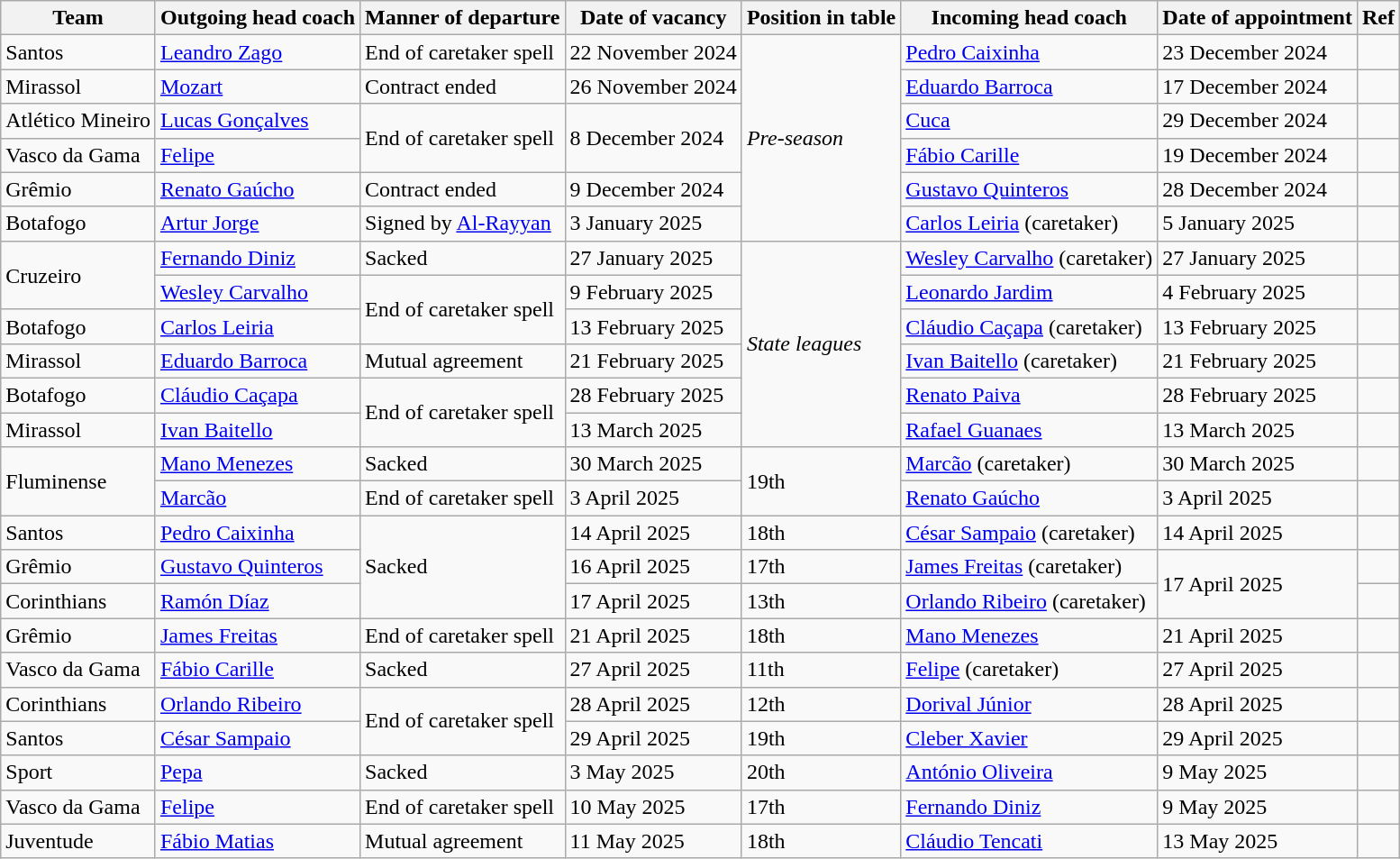<table class="wikitable sortable">
<tr>
<th>Team</th>
<th>Outgoing head coach</th>
<th>Manner of departure</th>
<th>Date of vacancy</th>
<th>Position in table</th>
<th>Incoming head coach</th>
<th>Date of appointment</th>
<th>Ref</th>
</tr>
<tr>
<td>Santos</td>
<td> <a href='#'>Leandro Zago</a></td>
<td>End of caretaker spell</td>
<td>22 November 2024</td>
<td rowspan=6><em>Pre-season</em></td>
<td> <a href='#'>Pedro Caixinha</a></td>
<td>23 December 2024</td>
<td></td>
</tr>
<tr>
<td>Mirassol</td>
<td> <a href='#'>Mozart</a></td>
<td>Contract ended</td>
<td>26 November 2024</td>
<td> <a href='#'>Eduardo Barroca</a></td>
<td>17 December 2024</td>
<td></td>
</tr>
<tr>
<td>Atlético Mineiro</td>
<td> <a href='#'>Lucas Gonçalves</a></td>
<td rowspan=2>End of caretaker spell</td>
<td rowspan=2>8 December 2024</td>
<td> <a href='#'>Cuca</a></td>
<td>29 December 2024</td>
<td></td>
</tr>
<tr>
<td>Vasco da Gama</td>
<td> <a href='#'>Felipe</a></td>
<td> <a href='#'>Fábio Carille</a></td>
<td>19 December 2024</td>
<td></td>
</tr>
<tr>
<td>Grêmio</td>
<td> <a href='#'>Renato Gaúcho</a></td>
<td>Contract ended</td>
<td>9 December 2024</td>
<td> <a href='#'>Gustavo Quinteros</a></td>
<td>28 December 2024</td>
<td></td>
</tr>
<tr>
<td>Botafogo</td>
<td> <a href='#'>Artur Jorge</a></td>
<td>Signed by <a href='#'>Al-Rayyan</a></td>
<td>3 January 2025</td>
<td> <a href='#'>Carlos Leiria</a> (caretaker)</td>
<td>5 January 2025</td>
<td></td>
</tr>
<tr>
<td rowspan="2">Cruzeiro</td>
<td> <a href='#'>Fernando Diniz</a></td>
<td>Sacked</td>
<td>27 January 2025</td>
<td rowspan="6"><em>State leagues</em></td>
<td> <a href='#'>Wesley Carvalho</a> (caretaker)</td>
<td>27 January 2025</td>
<td></td>
</tr>
<tr>
<td> <a href='#'>Wesley Carvalho</a></td>
<td rowspan="2">End of caretaker spell</td>
<td>9 February 2025</td>
<td> <a href='#'>Leonardo Jardim</a></td>
<td>4 February 2025</td>
<td></td>
</tr>
<tr>
<td>Botafogo</td>
<td> <a href='#'>Carlos Leiria</a></td>
<td>13 February 2025</td>
<td> <a href='#'>Cláudio Caçapa</a> (caretaker)</td>
<td>13 February 2025</td>
<td></td>
</tr>
<tr>
<td>Mirassol</td>
<td> <a href='#'>Eduardo Barroca</a></td>
<td>Mutual agreement</td>
<td>21 February 2025</td>
<td> <a href='#'>Ivan Baitello</a> (caretaker)</td>
<td>21 February 2025</td>
<td></td>
</tr>
<tr>
<td>Botafogo</td>
<td> <a href='#'>Cláudio Caçapa</a></td>
<td rowspan="2">End of caretaker spell</td>
<td>28 February 2025</td>
<td> <a href='#'>Renato Paiva</a></td>
<td>28 February 2025</td>
<td></td>
</tr>
<tr>
<td>Mirassol</td>
<td> <a href='#'>Ivan Baitello</a></td>
<td>13 March 2025</td>
<td> <a href='#'>Rafael Guanaes</a></td>
<td>13 March 2025</td>
<td></td>
</tr>
<tr>
<td rowspan="2">Fluminense</td>
<td> <a href='#'>Mano Menezes</a></td>
<td>Sacked</td>
<td>30 March 2025</td>
<td rowspan="2">19th</td>
<td> <a href='#'>Marcão</a> (caretaker)</td>
<td>30 March 2025</td>
<td></td>
</tr>
<tr>
<td> <a href='#'>Marcão</a></td>
<td>End of caretaker spell</td>
<td>3 April 2025</td>
<td> <a href='#'>Renato Gaúcho</a></td>
<td>3 April 2025</td>
<td></td>
</tr>
<tr>
<td>Santos</td>
<td> <a href='#'>Pedro Caixinha</a></td>
<td rowspan="3">Sacked</td>
<td>14 April 2025</td>
<td>18th</td>
<td> <a href='#'>César Sampaio</a> (caretaker)</td>
<td>14 April 2025</td>
<td></td>
</tr>
<tr>
<td>Grêmio</td>
<td> <a href='#'>Gustavo Quinteros</a></td>
<td>16 April 2025</td>
<td>17th</td>
<td> <a href='#'>James Freitas</a> (caretaker)</td>
<td rowspan="2">17 April 2025</td>
<td></td>
</tr>
<tr>
<td>Corinthians</td>
<td> <a href='#'>Ramón Díaz</a></td>
<td>17 April 2025</td>
<td>13th</td>
<td> <a href='#'>Orlando Ribeiro</a> (caretaker)</td>
<td></td>
</tr>
<tr>
<td>Grêmio</td>
<td> <a href='#'>James Freitas</a></td>
<td>End of caretaker spell</td>
<td>21 April 2025</td>
<td>18th</td>
<td> <a href='#'>Mano Menezes</a></td>
<td>21 April 2025</td>
<td></td>
</tr>
<tr>
<td>Vasco da Gama</td>
<td> <a href='#'>Fábio Carille</a></td>
<td>Sacked</td>
<td>27 April 2025</td>
<td>11th</td>
<td> <a href='#'>Felipe</a> (caretaker)</td>
<td>27 April 2025</td>
<td></td>
</tr>
<tr>
<td>Corinthians</td>
<td> <a href='#'>Orlando Ribeiro</a></td>
<td rowspan="2">End of caretaker spell</td>
<td>28 April 2025</td>
<td>12th</td>
<td> <a href='#'>Dorival Júnior</a></td>
<td>28 April 2025</td>
<td></td>
</tr>
<tr>
<td>Santos</td>
<td> <a href='#'>César Sampaio</a></td>
<td>29 April 2025</td>
<td>19th</td>
<td> <a href='#'>Cleber Xavier</a></td>
<td>29 April 2025</td>
<td></td>
</tr>
<tr>
<td>Sport</td>
<td> <a href='#'>Pepa</a></td>
<td>Sacked</td>
<td>3 May 2025</td>
<td>20th</td>
<td> <a href='#'>António Oliveira</a></td>
<td>9 May 2025</td>
<td></td>
</tr>
<tr>
<td>Vasco da Gama</td>
<td> <a href='#'>Felipe</a></td>
<td>End of caretaker spell</td>
<td>10 May 2025</td>
<td>17th</td>
<td> <a href='#'>Fernando Diniz</a></td>
<td>9 May 2025</td>
<td></td>
</tr>
<tr>
<td>Juventude</td>
<td> <a href='#'>Fábio Matias</a></td>
<td>Mutual agreement</td>
<td>11 May 2025</td>
<td>18th</td>
<td> <a href='#'>Cláudio Tencati</a></td>
<td>13 May 2025</td>
<td></td>
</tr>
</table>
